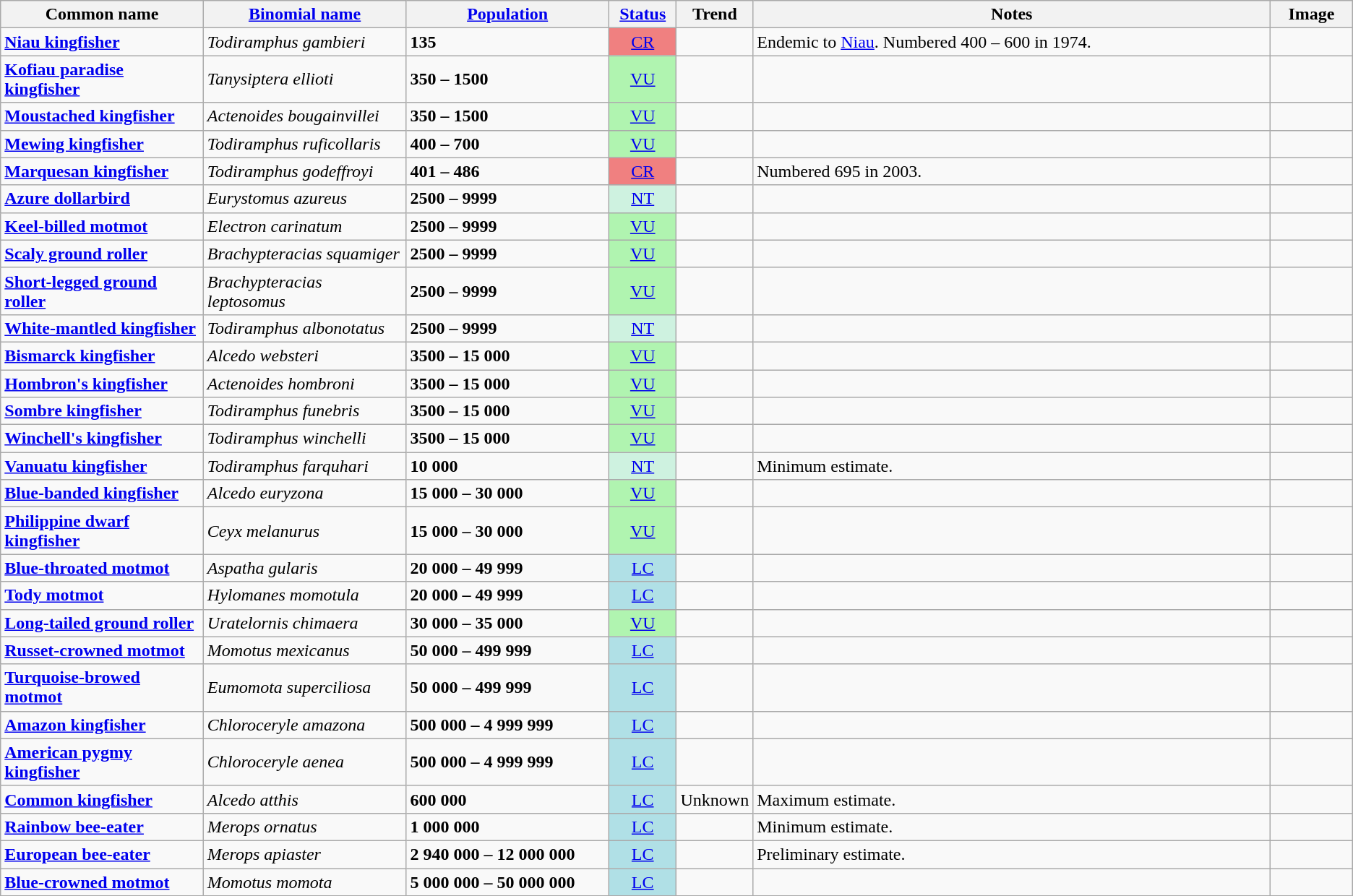<table class="wikitable sortable">
<tr>
<th width="15%">Common name</th>
<th width="15%"><a href='#'>Binomial name</a></th>
<th data-sort-type="number"  width="15%"><a href='#'>Population</a></th>
<th width="5%"><a href='#'>Status</a></th>
<th width="5%">Trend</th>
<th class="unsortable">Notes</th>
<th class="unsortable">Image</th>
</tr>
<tr>
<td><strong><a href='#'>Niau kingfisher</a></strong></td>
<td><em>Todiramphus gambieri</em></td>
<td><strong>135</strong></td>
<td align=center style="background:#F08080"><a href='#'>CR</a></td>
<td align=center></td>
<td>Endemic to <a href='#'>Niau</a>. Numbered 400 – 600 in 1974.</td>
<td></td>
</tr>
<tr>
<td><strong><a href='#'>Kofiau paradise kingfisher</a></strong></td>
<td><em>Tanysiptera ellioti</em></td>
<td><strong>350 – 1500</strong></td>
<td align=center style="background:#b0f4b0"><a href='#'>VU</a></td>
<td align=center></td>
<td></td>
</tr>
<tr>
<td><strong><a href='#'>Moustached kingfisher</a></strong></td>
<td><em>Actenoides bougainvillei</em></td>
<td><strong>350 – 1500</strong></td>
<td align=center style="background:#b0f4b0"><a href='#'>VU</a></td>
<td align=center></td>
<td></td>
<td></td>
</tr>
<tr>
<td><strong><a href='#'>Mewing kingfisher</a></strong></td>
<td><em>Todiramphus ruficollaris</em></td>
<td><strong>400 – 700</strong></td>
<td align=center style="background:#b0f4b0"><a href='#'>VU</a></td>
<td align=center></td>
<td></td>
<td></td>
</tr>
<tr>
<td><strong><a href='#'>Marquesan kingfisher</a></strong></td>
<td><em>Todiramphus godeffroyi</em></td>
<td><strong>401 – 486</strong></td>
<td align=center style="background:#F08080"><a href='#'>CR</a></td>
<td align=center></td>
<td>Numbered 695 in 2003.</td>
<td></td>
</tr>
<tr>
<td><strong><a href='#'>Azure dollarbird</a></strong></td>
<td><em>Eurystomus azureus</em></td>
<td><strong>2500 – 9999</strong></td>
<td align=center style="background:#CEF2E0"><a href='#'>NT</a></td>
<td align=center></td>
<td></td>
<td></td>
</tr>
<tr>
<td><strong><a href='#'>Keel-billed motmot</a></strong></td>
<td><em>Electron carinatum</em></td>
<td><strong>2500 – 9999</strong></td>
<td align=center style="background:#b0f4b0"><a href='#'>VU</a></td>
<td align=center></td>
<td></td>
<td></td>
</tr>
<tr>
<td><strong><a href='#'>Scaly ground roller</a></strong></td>
<td><em>Brachypteracias squamiger</em></td>
<td><strong>2500 – 9999</strong></td>
<td align=center style="background:#b0f4b0"><a href='#'>VU</a></td>
<td align=center></td>
<td></td>
<td></td>
</tr>
<tr>
<td><strong><a href='#'>Short-legged ground roller</a></strong></td>
<td><em>Brachypteracias leptosomus</em></td>
<td><strong>2500 – 9999</strong></td>
<td align=center style="background:#b0f4b0"><a href='#'>VU</a></td>
<td align=center></td>
<td></td>
<td></td>
</tr>
<tr>
<td><strong><a href='#'>White-mantled kingfisher</a></strong></td>
<td><em>Todiramphus albonotatus</em></td>
<td><strong>2500 – 9999</strong></td>
<td align=center style="background:#CEF2E0"><a href='#'>NT</a></td>
<td align=center></td>
<td></td>
<td></td>
</tr>
<tr>
<td><strong><a href='#'>Bismarck kingfisher</a></strong></td>
<td><em>Alcedo websteri</em></td>
<td><strong>3500 – 15 000</strong></td>
<td align=center style="background:#b0f4b0"><a href='#'>VU</a></td>
<td align=center></td>
<td></td>
<td></td>
</tr>
<tr>
<td><strong><a href='#'>Hombron's kingfisher</a></strong></td>
<td><em>Actenoides hombroni</em></td>
<td><strong>3500 – 15 000</strong></td>
<td align=center style="background:#b0f4b0"><a href='#'>VU</a></td>
<td align=center></td>
<td></td>
<td></td>
</tr>
<tr>
<td><strong><a href='#'>Sombre kingfisher</a></strong></td>
<td><em>Todiramphus funebris</em></td>
<td><strong>3500 – 15 000</strong></td>
<td align=center style="background:#b0f4b0"><a href='#'>VU</a></td>
<td align=center></td>
<td></td>
<td></td>
</tr>
<tr>
<td><strong><a href='#'>Winchell's kingfisher</a></strong></td>
<td><em>Todiramphus winchelli</em></td>
<td><strong>3500 – 15 000</strong></td>
<td align=center style="background:#b0f4b0"><a href='#'>VU</a></td>
<td align=center></td>
<td></td>
<td></td>
</tr>
<tr>
<td><strong><a href='#'>Vanuatu kingfisher</a></strong></td>
<td><em>Todiramphus farquhari</em></td>
<td><strong>10 000</strong></td>
<td align=center style="background:#CEF2E0"><a href='#'>NT</a></td>
<td align=center></td>
<td>Minimum estimate.</td>
<td></td>
</tr>
<tr>
<td><strong><a href='#'>Blue-banded kingfisher</a></strong></td>
<td><em>Alcedo euryzona</em></td>
<td><strong>15 000 – 30 000</strong></td>
<td align=center style="background:#b0f4b0"><a href='#'>VU</a></td>
<td align=center></td>
<td></td>
<td></td>
</tr>
<tr>
<td><strong><a href='#'>Philippine dwarf kingfisher</a></strong></td>
<td><em>Ceyx melanurus</em></td>
<td><strong>15 000 – 30 000</strong></td>
<td align=center style="background:#b0f4b0"><a href='#'>VU</a></td>
<td align=center></td>
<td></td>
<td></td>
</tr>
<tr>
<td><strong><a href='#'>Blue-throated motmot</a></strong></td>
<td><em>Aspatha gularis</em></td>
<td><strong>20 000 – 49 999</strong></td>
<td align=center style="background:#B0E0E6"><a href='#'>LC</a></td>
<td align=center></td>
<td></td>
<td></td>
</tr>
<tr>
<td><strong><a href='#'>Tody motmot</a></strong></td>
<td><em>Hylomanes momotula</em></td>
<td><strong>20 000 – 49 999</strong></td>
<td align=center style="background:#B0E0E6"><a href='#'>LC</a></td>
<td align=center></td>
<td></td>
<td></td>
</tr>
<tr>
<td><strong><a href='#'>Long-tailed ground roller</a></strong></td>
<td><em>Uratelornis chimaera</em></td>
<td><strong>30 000 – 35 000</strong></td>
<td align=center style="background:#b0f4b0"><a href='#'>VU</a></td>
<td align=center></td>
<td></td>
<td></td>
</tr>
<tr>
<td><strong><a href='#'>Russet-crowned motmot</a></strong></td>
<td><em>Momotus mexicanus</em></td>
<td><strong>50 000 – 499 999</strong></td>
<td align=center style="background:#B0E0E6"><a href='#'>LC</a></td>
<td align=center></td>
<td></td>
<td></td>
</tr>
<tr>
<td><strong><a href='#'>Turquoise-browed motmot</a></strong></td>
<td><em>Eumomota superciliosa</em></td>
<td><strong>50 000 – 499 999</strong></td>
<td align=center style="background:#B0E0E6"><a href='#'>LC</a></td>
<td align=center></td>
<td></td>
<td></td>
</tr>
<tr>
<td><strong><a href='#'>Amazon kingfisher</a></strong></td>
<td><em>Chloroceryle amazona</em></td>
<td><strong>500 000 – 4 999 999</strong></td>
<td align=center style="background:#B0E0E6"><a href='#'>LC</a></td>
<td align=center></td>
<td></td>
<td></td>
</tr>
<tr>
<td><strong><a href='#'>American pygmy kingfisher</a></strong></td>
<td><em>Chloroceryle aenea</em></td>
<td><strong>500 000 – 4 999 999</strong></td>
<td align=center style="background:#B0E0E6"><a href='#'>LC</a></td>
<td align=center></td>
<td></td>
<td></td>
</tr>
<tr>
<td><strong><a href='#'>Common kingfisher</a></strong></td>
<td><em>Alcedo atthis</em></td>
<td><strong>600 000</strong></td>
<td align=center style="background:#B0E0E6"><a href='#'>LC</a></td>
<td align=center>Unknown</td>
<td>Maximum estimate.</td>
<td></td>
</tr>
<tr>
<td><strong><a href='#'>Rainbow bee-eater</a></strong></td>
<td><em>Merops ornatus</em></td>
<td><strong>1 000 000</strong></td>
<td align=center style="background:#B0E0E6"><a href='#'>LC</a></td>
<td align=center></td>
<td>Minimum estimate.</td>
<td></td>
</tr>
<tr>
<td><strong><a href='#'>European bee-eater</a></strong></td>
<td><em>Merops apiaster</em></td>
<td><strong>2 940 000 – 12 000 000</strong></td>
<td align=center style="background:#B0E0E6"><a href='#'>LC</a></td>
<td align=center></td>
<td>Preliminary estimate.</td>
<td></td>
</tr>
<tr>
<td><strong><a href='#'>Blue-crowned motmot</a></strong></td>
<td><em>Momotus momota</em></td>
<td><strong>5 000 000 – 50 000 000</strong></td>
<td align=center style="background:#B0E0E6"><a href='#'>LC</a></td>
<td align=center></td>
<td></td>
<td></td>
</tr>
<tr>
</tr>
</table>
